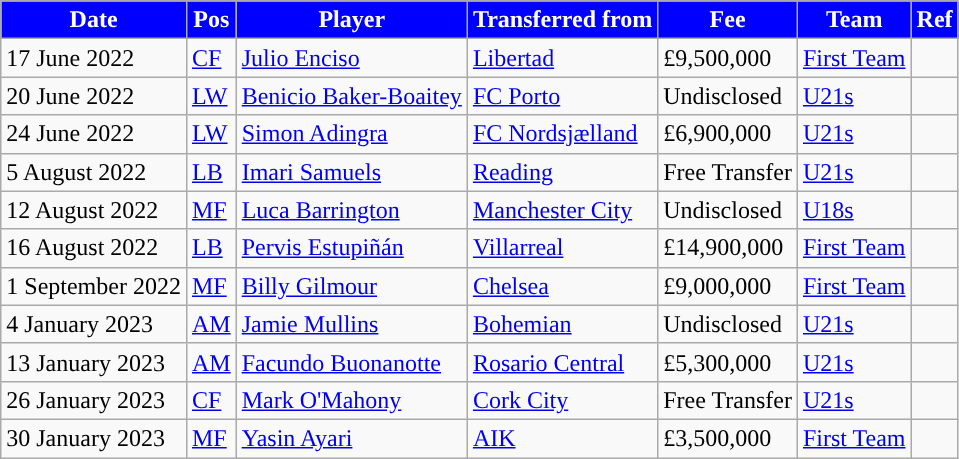<table class="wikitable plainrowheaders sortable">
<tr>
<th style="background:#0000FF; color:#FFFFFF; ">Date</th>
<th style="background:#0000FF; color:#FFFFFF; ">Pos</th>
<th style="background:#0000FF; color:#FFFFFF; ">Player</th>
<th style="background:#0000FF; color:#FFFFFF; ">Transferred from</th>
<th style="background:#0000FF; color:#FFFFFF; ">Fee</th>
<th style="background:#0000FF; color:#FFFFFF; ">Team</th>
<th style="background:#0000FF; color:#FFFFFF; ">Ref</th>
</tr>
<tr>
<td>17 June 2022</td>
<td><a href='#'>CF</a></td>
<td> <a href='#'>Julio Enciso</a></td>
<td> <a href='#'>Libertad</a></td>
<td>£9,500,000</td>
<td><a href='#'>First Team</a></td>
<td></td>
</tr>
<tr>
<td>20 June 2022</td>
<td><a href='#'>LW</a></td>
<td> <a href='#'>Benicio Baker-Boaitey</a></td>
<td> <a href='#'>FC Porto</a></td>
<td>Undisclosed</td>
<td><a href='#'>U21s</a></td>
<td></td>
</tr>
<tr>
<td>24 June 2022</td>
<td><a href='#'>LW</a></td>
<td> <a href='#'>Simon Adingra</a></td>
<td> <a href='#'>FC Nordsjælland</a></td>
<td>£6,900,000</td>
<td><a href='#'>U21s</a></td>
<td></td>
</tr>
<tr>
<td>5 August 2022</td>
<td><a href='#'>LB</a></td>
<td> <a href='#'>Imari Samuels</a></td>
<td> <a href='#'>Reading</a></td>
<td>Free Transfer</td>
<td><a href='#'>U21s</a></td>
<td></td>
</tr>
<tr>
<td>12 August 2022</td>
<td><a href='#'>MF</a></td>
<td> <a href='#'>Luca Barrington</a></td>
<td> <a href='#'>Manchester City</a></td>
<td>Undisclosed</td>
<td><a href='#'>U18s</a></td>
<td></td>
</tr>
<tr>
<td>16 August 2022</td>
<td><a href='#'>LB</a></td>
<td> <a href='#'>Pervis Estupiñán</a></td>
<td> <a href='#'>Villarreal</a></td>
<td>£14,900,000</td>
<td><a href='#'>First Team</a></td>
<td></td>
</tr>
<tr>
<td>1 September 2022</td>
<td><a href='#'>MF</a></td>
<td> <a href='#'>Billy Gilmour</a></td>
<td> <a href='#'>Chelsea</a></td>
<td>£9,000,000</td>
<td><a href='#'>First Team</a></td>
<td></td>
</tr>
<tr>
<td>4 January 2023</td>
<td><a href='#'>AM</a></td>
<td> <a href='#'>Jamie Mullins</a></td>
<td> <a href='#'>Bohemian</a></td>
<td>Undisclosed</td>
<td><a href='#'>U21s</a></td>
<td></td>
</tr>
<tr>
<td>13 January 2023</td>
<td><a href='#'>AM</a></td>
<td> <a href='#'>Facundo Buonanotte</a></td>
<td> <a href='#'>Rosario Central</a></td>
<td>£5,300,000</td>
<td><a href='#'>U21s</a></td>
<td></td>
</tr>
<tr>
<td>26 January 2023</td>
<td><a href='#'>CF</a></td>
<td> <a href='#'>Mark O'Mahony</a></td>
<td> <a href='#'>Cork City</a></td>
<td>Free Transfer</td>
<td><a href='#'>U21s</a></td>
<td></td>
</tr>
<tr>
<td>30 January 2023</td>
<td><a href='#'>MF</a></td>
<td> <a href='#'>Yasin Ayari</a></td>
<td> <a href='#'>AIK</a></td>
<td>£3,500,000 </td>
<td><a href='#'>First Team</a></td>
<td></td>
</tr>
</table>
